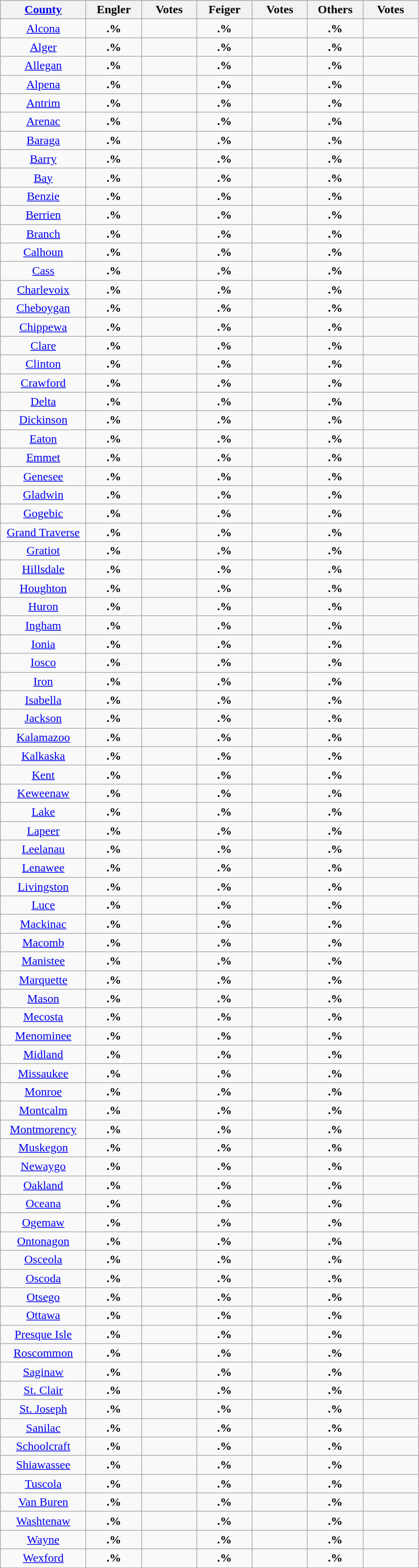<table style="width:45%;" class="wikitable sortable">
<tr style="background:lightgrey;">
<th style="width:10%;"><a href='#'>County</a></th>
<th style="width:10%;">Engler</th>
<th style="width:10%;">Votes</th>
<th style="width:10%;">Feiger</th>
<th style="width:10%;">Votes</th>
<th style="width:10%;">Others</th>
<th style="width:10%;">Votes</th>
</tr>
<tr>
<td align="center" ><a href='#'>Alcona</a></td>
<td style="text-align:center;"><strong>.%</strong></td>
<td style="text-align:center;"></td>
<td style="text-align:center;"><strong>.%</strong></td>
<td style="text-align:center;"></td>
<td style="text-align:center;"><strong>.%</strong></td>
<td style="text-align:center;"></td>
</tr>
<tr>
<td align="center" ><a href='#'>Alger</a></td>
<td style="text-align:center;"><strong>.%</strong></td>
<td style="text-align:center;"></td>
<td style="text-align:center;"><strong>.%</strong></td>
<td style="text-align:center;"></td>
<td style="text-align:center;"><strong>.%</strong></td>
<td style="text-align:center;"></td>
</tr>
<tr>
<td align="center" ><a href='#'>Allegan</a></td>
<td style="text-align:center;"><strong>.%</strong></td>
<td style="text-align:center;"></td>
<td style="text-align:center;"><strong>.%</strong></td>
<td style="text-align:center;"></td>
<td style="text-align:center;"><strong>.%</strong></td>
<td style="text-align:center;"></td>
</tr>
<tr>
<td align="center" ><a href='#'>Alpena</a></td>
<td style="text-align:center;"><strong>.%</strong></td>
<td style="text-align:center;"></td>
<td style="text-align:center;"><strong>.%</strong></td>
<td style="text-align:center;"></td>
<td style="text-align:center;"><strong>.%</strong></td>
<td style="text-align:center;"></td>
</tr>
<tr>
<td align="center" ><a href='#'>Antrim</a></td>
<td style="text-align:center;"><strong>.%</strong></td>
<td style="text-align:center;"></td>
<td style="text-align:center;"><strong>.%</strong></td>
<td style="text-align:center;"></td>
<td style="text-align:center;"><strong>.%</strong></td>
<td style="text-align:center;"></td>
</tr>
<tr>
<td align="center" ><a href='#'>Arenac</a></td>
<td style="text-align:center;"><strong>.%</strong></td>
<td style="text-align:center;"></td>
<td style="text-align:center;"><strong>.%</strong></td>
<td style="text-align:center;"></td>
<td style="text-align:center;"><strong>.%</strong></td>
<td style="text-align:center;"></td>
</tr>
<tr>
<td align="center" ><a href='#'>Baraga</a></td>
<td style="text-align:center;"><strong>.%</strong></td>
<td style="text-align:center;"></td>
<td style="text-align:center;"><strong>.%</strong></td>
<td style="text-align:center;"></td>
<td style="text-align:center;"><strong>.%</strong></td>
<td style="text-align:center;"></td>
</tr>
<tr>
<td align="center" ><a href='#'>Barry</a></td>
<td style="text-align:center;"><strong>.%</strong></td>
<td style="text-align:center;"></td>
<td style="text-align:center;"><strong>.%</strong></td>
<td style="text-align:center;"></td>
<td style="text-align:center;"><strong>.%</strong></td>
<td style="text-align:center;"></td>
</tr>
<tr>
<td align="center" ><a href='#'>Bay</a></td>
<td style="text-align:center;"><strong>.%</strong></td>
<td style="text-align:center;"></td>
<td style="text-align:center;"><strong>.%</strong></td>
<td style="text-align:center;"></td>
<td style="text-align:center;"><strong>.%</strong></td>
<td style="text-align:center;"></td>
</tr>
<tr>
<td align="center" ><a href='#'>Benzie</a></td>
<td style="text-align:center;"><strong>.%</strong></td>
<td style="text-align:center;"></td>
<td style="text-align:center;"><strong>.%</strong></td>
<td style="text-align:center;"></td>
<td style="text-align:center;"><strong>.%</strong></td>
<td style="text-align:center;"></td>
</tr>
<tr>
<td align="center" ><a href='#'>Berrien</a></td>
<td style="text-align:center;"><strong>.%</strong></td>
<td style="text-align:center;"></td>
<td style="text-align:center;"><strong>.%</strong></td>
<td style="text-align:center;"></td>
<td style="text-align:center;"><strong>.%</strong></td>
<td style="text-align:center;"></td>
</tr>
<tr>
<td align="center" ><a href='#'>Branch</a></td>
<td style="text-align:center;"><strong>.%</strong></td>
<td style="text-align:center;"></td>
<td style="text-align:center;"><strong>.%</strong></td>
<td style="text-align:center;"></td>
<td style="text-align:center;"><strong>.%</strong></td>
<td style="text-align:center;"></td>
</tr>
<tr>
<td align="center" ><a href='#'>Calhoun</a></td>
<td style="text-align:center;"><strong>.%</strong></td>
<td style="text-align:center;"></td>
<td style="text-align:center;"><strong>.%</strong></td>
<td style="text-align:center;"></td>
<td style="text-align:center;"><strong>.%</strong></td>
<td style="text-align:center;"></td>
</tr>
<tr>
<td align="center" ><a href='#'>Cass</a></td>
<td style="text-align:center;"><strong>.%</strong></td>
<td style="text-align:center;"></td>
<td style="text-align:center;"><strong>.%</strong></td>
<td style="text-align:center;"></td>
<td style="text-align:center;"><strong>.%</strong></td>
<td style="text-align:center;"></td>
</tr>
<tr>
<td align="center" ><a href='#'>Charlevoix</a></td>
<td style="text-align:center;"><strong>.%</strong></td>
<td style="text-align:center;"></td>
<td style="text-align:center;"><strong>.%</strong></td>
<td style="text-align:center;"></td>
<td style="text-align:center;"><strong>.%</strong></td>
<td style="text-align:center;"></td>
</tr>
<tr>
<td align="center" ><a href='#'>Cheboygan</a></td>
<td style="text-align:center;"><strong>.%</strong></td>
<td style="text-align:center;"></td>
<td style="text-align:center;"><strong>.%</strong></td>
<td style="text-align:center;"></td>
<td style="text-align:center;"><strong>.%</strong></td>
<td style="text-align:center;"></td>
</tr>
<tr>
<td align="center" ><a href='#'>Chippewa</a></td>
<td style="text-align:center;"><strong>.%</strong></td>
<td style="text-align:center;"></td>
<td style="text-align:center;"><strong>.%</strong></td>
<td style="text-align:center;"></td>
<td style="text-align:center;"><strong>.%</strong></td>
<td style="text-align:center;"></td>
</tr>
<tr>
<td align="center" ><a href='#'>Clare</a></td>
<td style="text-align:center;"><strong>.%</strong></td>
<td style="text-align:center;"></td>
<td style="text-align:center;"><strong>.%</strong></td>
<td style="text-align:center;"></td>
<td style="text-align:center;"><strong>.%</strong></td>
<td style="text-align:center;"></td>
</tr>
<tr>
<td align="center" ><a href='#'>Clinton</a></td>
<td style="text-align:center;"><strong>.%</strong></td>
<td style="text-align:center;"></td>
<td style="text-align:center;"><strong>.%</strong></td>
<td style="text-align:center;"></td>
<td style="text-align:center;"><strong>.%</strong></td>
<td style="text-align:center;"></td>
</tr>
<tr>
<td align="center" ><a href='#'>Crawford</a></td>
<td style="text-align:center;"><strong>.%</strong></td>
<td style="text-align:center;"></td>
<td style="text-align:center;"><strong>.%</strong></td>
<td style="text-align:center;"></td>
<td style="text-align:center;"><strong>.%</strong></td>
<td style="text-align:center;"></td>
</tr>
<tr>
<td align="center" ><a href='#'>Delta</a></td>
<td style="text-align:center;"><strong>.%</strong></td>
<td style="text-align:center;"></td>
<td style="text-align:center;"><strong>.%</strong></td>
<td style="text-align:center;"></td>
<td style="text-align:center;"><strong>.%</strong></td>
<td style="text-align:center;"></td>
</tr>
<tr>
<td align="center" ><a href='#'>Dickinson</a></td>
<td style="text-align:center;"><strong>.%</strong></td>
<td style="text-align:center;"></td>
<td style="text-align:center;"><strong>.%</strong></td>
<td style="text-align:center;"></td>
<td style="text-align:center;"><strong>.%</strong></td>
<td style="text-align:center;"></td>
</tr>
<tr>
<td align="center" ><a href='#'>Eaton</a></td>
<td style="text-align:center;"><strong>.%</strong></td>
<td style="text-align:center;"></td>
<td style="text-align:center;"><strong>.%</strong></td>
<td style="text-align:center;"></td>
<td style="text-align:center;"><strong>.%</strong></td>
<td style="text-align:center;"></td>
</tr>
<tr>
<td align="center" ><a href='#'>Emmet</a></td>
<td style="text-align:center;"><strong>.%</strong></td>
<td style="text-align:center;"></td>
<td style="text-align:center;"><strong>.%</strong></td>
<td style="text-align:center;"></td>
<td style="text-align:center;"><strong>.%</strong></td>
<td style="text-align:center;"></td>
</tr>
<tr>
<td align="center" ><a href='#'>Genesee</a></td>
<td style="text-align:center;"><strong>.%</strong></td>
<td style="text-align:center;"></td>
<td style="text-align:center;"><strong>.%</strong></td>
<td style="text-align:center;"></td>
<td style="text-align:center;"><strong>.%</strong></td>
<td style="text-align:center;"></td>
</tr>
<tr>
<td align="center" ><a href='#'>Gladwin</a></td>
<td style="text-align:center;"><strong>.%</strong></td>
<td style="text-align:center;"></td>
<td style="text-align:center;"><strong>.%</strong></td>
<td style="text-align:center;"></td>
<td style="text-align:center;"><strong>.%</strong></td>
<td style="text-align:center;"></td>
</tr>
<tr>
<td align="center" ><a href='#'>Gogebic</a></td>
<td style="text-align:center;"><strong>.%</strong></td>
<td style="text-align:center;"></td>
<td style="text-align:center;"><strong>.%</strong></td>
<td style="text-align:center;"></td>
<td style="text-align:center;"><strong>.%</strong></td>
<td style="text-align:center;"></td>
</tr>
<tr>
<td align="center" ><a href='#'>Grand Traverse</a></td>
<td style="text-align:center;"><strong>.%</strong></td>
<td style="text-align:center;"></td>
<td style="text-align:center;"><strong>.%</strong></td>
<td style="text-align:center;"></td>
<td style="text-align:center;"><strong>.%</strong></td>
<td style="text-align:center;"></td>
</tr>
<tr>
<td align="center" ><a href='#'>Gratiot</a></td>
<td style="text-align:center;"><strong>.%</strong></td>
<td style="text-align:center;"></td>
<td style="text-align:center;"><strong>.%</strong></td>
<td style="text-align:center;"></td>
<td style="text-align:center;"><strong>.%</strong></td>
<td style="text-align:center;"></td>
</tr>
<tr>
<td align="center" ><a href='#'>Hillsdale</a></td>
<td style="text-align:center;"><strong>.%</strong></td>
<td style="text-align:center;"></td>
<td style="text-align:center;"><strong>.%</strong></td>
<td style="text-align:center;"></td>
<td style="text-align:center;"><strong>.%</strong></td>
<td style="text-align:center;"></td>
</tr>
<tr>
<td align="center" ><a href='#'>Houghton</a></td>
<td style="text-align:center;"><strong>.%</strong></td>
<td style="text-align:center;"></td>
<td style="text-align:center;"><strong>.%</strong></td>
<td style="text-align:center;"></td>
<td style="text-align:center;"><strong>.%</strong></td>
<td style="text-align:center;"></td>
</tr>
<tr>
<td align="center" ><a href='#'>Huron</a></td>
<td style="text-align:center;"><strong>.%</strong></td>
<td style="text-align:center;"></td>
<td style="text-align:center;"><strong>.%</strong></td>
<td style="text-align:center;"></td>
<td style="text-align:center;"><strong>.%</strong></td>
<td style="text-align:center;"></td>
</tr>
<tr>
<td align="center" ><a href='#'>Ingham</a></td>
<td style="text-align:center;"><strong>.%</strong></td>
<td style="text-align:center;"></td>
<td style="text-align:center;"><strong>.%</strong></td>
<td style="text-align:center;"></td>
<td style="text-align:center;"><strong>.%</strong></td>
<td style="text-align:center;"></td>
</tr>
<tr>
<td align="center" ><a href='#'>Ionia</a></td>
<td style="text-align:center;"><strong>.%</strong></td>
<td style="text-align:center;"></td>
<td style="text-align:center;"><strong>.%</strong></td>
<td style="text-align:center;"></td>
<td style="text-align:center;"><strong>.%</strong></td>
<td style="text-align:center;"></td>
</tr>
<tr>
<td align="center" ><a href='#'>Iosco</a></td>
<td style="text-align:center;"><strong>.%</strong></td>
<td style="text-align:center;"></td>
<td style="text-align:center;"><strong>.%</strong></td>
<td style="text-align:center;"></td>
<td style="text-align:center;"><strong>.%</strong></td>
<td style="text-align:center;"></td>
</tr>
<tr>
<td align="center" ><a href='#'>Iron</a></td>
<td style="text-align:center;"><strong>.%</strong></td>
<td style="text-align:center;"></td>
<td style="text-align:center;"><strong>.%</strong></td>
<td style="text-align:center;"></td>
<td style="text-align:center;"><strong>.%</strong></td>
<td style="text-align:center;"></td>
</tr>
<tr>
<td align="center" ><a href='#'>Isabella</a></td>
<td style="text-align:center;"><strong>.%</strong></td>
<td style="text-align:center;"></td>
<td style="text-align:center;"><strong>.%</strong></td>
<td style="text-align:center;"></td>
<td style="text-align:center;"><strong>.%</strong></td>
<td style="text-align:center;"></td>
</tr>
<tr>
<td align="center" ><a href='#'>Jackson</a></td>
<td style="text-align:center;"><strong>.%</strong></td>
<td style="text-align:center;"></td>
<td style="text-align:center;"><strong>.%</strong></td>
<td style="text-align:center;"></td>
<td style="text-align:center;"><strong>.%</strong></td>
<td style="text-align:center;"></td>
</tr>
<tr>
<td align="center" ><a href='#'>Kalamazoo</a></td>
<td style="text-align:center;"><strong>.%</strong></td>
<td style="text-align:center;"></td>
<td style="text-align:center;"><strong>.%</strong></td>
<td style="text-align:center;"></td>
<td style="text-align:center;"><strong>.%</strong></td>
<td style="text-align:center;"></td>
</tr>
<tr>
<td align="center" ><a href='#'>Kalkaska</a></td>
<td style="text-align:center;"><strong>.%</strong></td>
<td style="text-align:center;"></td>
<td style="text-align:center;"><strong>.%</strong></td>
<td style="text-align:center;"></td>
<td style="text-align:center;"><strong>.%</strong></td>
<td style="text-align:center;"></td>
</tr>
<tr>
<td align="center" ><a href='#'>Kent</a></td>
<td style="text-align:center;"><strong>.%</strong></td>
<td style="text-align:center;"></td>
<td style="text-align:center;"><strong>.%</strong></td>
<td style="text-align:center;"></td>
<td style="text-align:center;"><strong>.%</strong></td>
<td style="text-align:center;"></td>
</tr>
<tr>
<td align="center" ><a href='#'>Keweenaw</a></td>
<td style="text-align:center;"><strong>.%</strong></td>
<td style="text-align:center;"></td>
<td style="text-align:center;"><strong>.%</strong></td>
<td style="text-align:center;"></td>
<td style="text-align:center;"><strong>.%</strong></td>
<td style="text-align:center;"></td>
</tr>
<tr>
<td align="center" ><a href='#'>Lake</a></td>
<td style="text-align:center;"><strong>.%</strong></td>
<td style="text-align:center;"></td>
<td style="text-align:center;"><strong>.%</strong></td>
<td style="text-align:center;"></td>
<td style="text-align:center;"><strong>.%</strong></td>
<td style="text-align:center;"></td>
</tr>
<tr>
<td align="center" ><a href='#'>Lapeer</a></td>
<td style="text-align:center;"><strong>.%</strong></td>
<td style="text-align:center;"></td>
<td style="text-align:center;"><strong>.%</strong></td>
<td style="text-align:center;"></td>
<td style="text-align:center;"><strong>.%</strong></td>
<td style="text-align:center;"></td>
</tr>
<tr>
<td align="center" ><a href='#'>Leelanau</a></td>
<td style="text-align:center;"><strong>.%</strong></td>
<td style="text-align:center;"></td>
<td style="text-align:center;"><strong>.%</strong></td>
<td style="text-align:center;"></td>
<td style="text-align:center;"><strong>.%</strong></td>
<td style="text-align:center;"></td>
</tr>
<tr>
<td align="center" ><a href='#'>Lenawee</a></td>
<td style="text-align:center;"><strong>.%</strong></td>
<td style="text-align:center;"></td>
<td style="text-align:center;"><strong>.%</strong></td>
<td style="text-align:center;"></td>
<td style="text-align:center;"><strong>.%</strong></td>
<td style="text-align:center;"></td>
</tr>
<tr>
<td align="center" ><a href='#'>Livingston</a></td>
<td style="text-align:center;"><strong>.%</strong></td>
<td style="text-align:center;"></td>
<td style="text-align:center;"><strong>.%</strong></td>
<td style="text-align:center;"></td>
<td style="text-align:center;"><strong>.%</strong></td>
<td style="text-align:center;"></td>
</tr>
<tr>
<td align="center" ><a href='#'>Luce</a></td>
<td style="text-align:center;"><strong>.%</strong></td>
<td style="text-align:center;"></td>
<td style="text-align:center;"><strong>.%</strong></td>
<td style="text-align:center;"></td>
<td style="text-align:center;"><strong>.%</strong></td>
<td style="text-align:center;"></td>
</tr>
<tr>
<td align="center" ><a href='#'>Mackinac</a></td>
<td style="text-align:center;"><strong>.%</strong></td>
<td style="text-align:center;"></td>
<td style="text-align:center;"><strong>.%</strong></td>
<td style="text-align:center;"></td>
<td style="text-align:center;"><strong>.%</strong></td>
<td style="text-align:center;"></td>
</tr>
<tr>
<td align="center" ><a href='#'>Macomb</a></td>
<td style="text-align:center;"><strong>.%</strong></td>
<td style="text-align:center;"></td>
<td style="text-align:center;"><strong>.%</strong></td>
<td style="text-align:center;"></td>
<td style="text-align:center;"><strong>.%</strong></td>
<td style="text-align:center;"></td>
</tr>
<tr>
<td align="center" ><a href='#'>Manistee</a></td>
<td style="text-align:center;"><strong>.%</strong></td>
<td style="text-align:center;"></td>
<td style="text-align:center;"><strong>.%</strong></td>
<td style="text-align:center;"></td>
<td style="text-align:center;"><strong>.%</strong></td>
<td style="text-align:center;"></td>
</tr>
<tr>
<td align="center" ><a href='#'>Marquette</a></td>
<td style="text-align:center;"><strong>.%</strong></td>
<td style="text-align:center;"></td>
<td style="text-align:center;"><strong>.%</strong></td>
<td style="text-align:center;"></td>
<td style="text-align:center;"><strong>.%</strong></td>
<td style="text-align:center;"></td>
</tr>
<tr>
<td align="center" ><a href='#'>Mason</a></td>
<td style="text-align:center;"><strong>.%</strong></td>
<td style="text-align:center;"></td>
<td style="text-align:center;"><strong>.%</strong></td>
<td style="text-align:center;"></td>
<td style="text-align:center;"><strong>.%</strong></td>
<td style="text-align:center;"></td>
</tr>
<tr>
<td align="center" ><a href='#'>Mecosta</a></td>
<td style="text-align:center;"><strong>.%</strong></td>
<td style="text-align:center;"></td>
<td style="text-align:center;"><strong>.%</strong></td>
<td style="text-align:center;"></td>
<td style="text-align:center;"><strong>.%</strong></td>
<td style="text-align:center;"></td>
</tr>
<tr>
<td align="center" ><a href='#'>Menominee</a></td>
<td style="text-align:center;"><strong>.%</strong></td>
<td style="text-align:center;"></td>
<td style="text-align:center;"><strong>.%</strong></td>
<td style="text-align:center;"></td>
<td style="text-align:center;"><strong>.%</strong></td>
<td style="text-align:center;"></td>
</tr>
<tr>
<td align="center" ><a href='#'>Midland</a></td>
<td style="text-align:center;"><strong>.%</strong></td>
<td style="text-align:center;"></td>
<td style="text-align:center;"><strong>.%</strong></td>
<td style="text-align:center;"></td>
<td style="text-align:center;"><strong>.%</strong></td>
<td style="text-align:center;"></td>
</tr>
<tr>
<td align="center" ><a href='#'>Missaukee</a></td>
<td style="text-align:center;"><strong>.%</strong></td>
<td style="text-align:center;"></td>
<td style="text-align:center;"><strong>.%</strong></td>
<td style="text-align:center;"></td>
<td style="text-align:center;"><strong>.%</strong></td>
<td style="text-align:center;"></td>
</tr>
<tr>
<td align="center" ><a href='#'>Monroe</a></td>
<td style="text-align:center;"><strong>.%</strong></td>
<td style="text-align:center;"></td>
<td style="text-align:center;"><strong>.%</strong></td>
<td style="text-align:center;"></td>
<td style="text-align:center;"><strong>.%</strong></td>
<td style="text-align:center;"></td>
</tr>
<tr>
<td align="center" ><a href='#'>Montcalm</a></td>
<td style="text-align:center;"><strong>.%</strong></td>
<td style="text-align:center;"></td>
<td style="text-align:center;"><strong>.%</strong></td>
<td style="text-align:center;"></td>
<td style="text-align:center;"><strong>.%</strong></td>
<td style="text-align:center;"></td>
</tr>
<tr>
<td align="center" ><a href='#'>Montmorency</a></td>
<td style="text-align:center;"><strong>.%</strong></td>
<td style="text-align:center;"></td>
<td style="text-align:center;"><strong>.%</strong></td>
<td style="text-align:center;"></td>
<td style="text-align:center;"><strong>.%</strong></td>
<td style="text-align:center;"></td>
</tr>
<tr>
<td align="center" ><a href='#'>Muskegon</a></td>
<td style="text-align:center;"><strong>.%</strong></td>
<td style="text-align:center;"></td>
<td style="text-align:center;"><strong>.%</strong></td>
<td style="text-align:center;"></td>
<td style="text-align:center;"><strong>.%</strong></td>
<td style="text-align:center;"></td>
</tr>
<tr>
<td align="center" ><a href='#'>Newaygo</a></td>
<td style="text-align:center;"><strong>.%</strong></td>
<td style="text-align:center;"></td>
<td style="text-align:center;"><strong>.%</strong></td>
<td style="text-align:center;"></td>
<td style="text-align:center;"><strong>.%</strong></td>
<td style="text-align:center;"></td>
</tr>
<tr>
<td align="center" ><a href='#'>Oakland</a></td>
<td style="text-align:center;"><strong>.%</strong></td>
<td style="text-align:center;"></td>
<td style="text-align:center;"><strong>.%</strong></td>
<td style="text-align:center;"></td>
<td style="text-align:center;"><strong>.%</strong></td>
<td style="text-align:center;"></td>
</tr>
<tr>
<td align="center" ><a href='#'>Oceana</a></td>
<td style="text-align:center;"><strong>.%</strong></td>
<td style="text-align:center;"></td>
<td style="text-align:center;"><strong>.%</strong></td>
<td style="text-align:center;"></td>
<td style="text-align:center;"><strong>.%</strong></td>
<td style="text-align:center;"></td>
</tr>
<tr>
<td align="center" ><a href='#'>Ogemaw</a></td>
<td style="text-align:center;"><strong>.%</strong></td>
<td style="text-align:center;"></td>
<td style="text-align:center;"><strong>.%</strong></td>
<td style="text-align:center;"></td>
<td style="text-align:center;"><strong>.%</strong></td>
<td style="text-align:center;"></td>
</tr>
<tr>
<td align="center" ><a href='#'>Ontonagon</a></td>
<td style="text-align:center;"><strong>.%</strong></td>
<td style="text-align:center;"></td>
<td style="text-align:center;"><strong>.%</strong></td>
<td style="text-align:center;"></td>
<td style="text-align:center;"><strong>.%</strong></td>
<td style="text-align:center;"></td>
</tr>
<tr>
<td align="center" ><a href='#'>Osceola</a></td>
<td style="text-align:center;"><strong>.%</strong></td>
<td style="text-align:center;"></td>
<td style="text-align:center;"><strong>.%</strong></td>
<td style="text-align:center;"></td>
<td style="text-align:center;"><strong>.%</strong></td>
<td style="text-align:center;"></td>
</tr>
<tr>
<td align="center" ><a href='#'>Oscoda</a></td>
<td style="text-align:center;"><strong>.%</strong></td>
<td style="text-align:center;"></td>
<td style="text-align:center;"><strong>.%</strong></td>
<td style="text-align:center;"></td>
<td style="text-align:center;"><strong>.%</strong></td>
<td style="text-align:center;"></td>
</tr>
<tr>
<td align="center" ><a href='#'>Otsego</a></td>
<td style="text-align:center;"><strong>.%</strong></td>
<td style="text-align:center;"></td>
<td style="text-align:center;"><strong>.%</strong></td>
<td style="text-align:center;"></td>
<td style="text-align:center;"><strong>.%</strong></td>
<td style="text-align:center;"></td>
</tr>
<tr>
<td align="center" ><a href='#'>Ottawa</a></td>
<td style="text-align:center;"><strong>.%</strong></td>
<td style="text-align:center;"></td>
<td style="text-align:center;"><strong>.%</strong></td>
<td style="text-align:center;"></td>
<td style="text-align:center;"><strong>.%</strong></td>
<td style="text-align:center;"></td>
</tr>
<tr>
<td align="center" ><a href='#'>Presque Isle</a></td>
<td style="text-align:center;"><strong>.%</strong></td>
<td style="text-align:center;"></td>
<td style="text-align:center;"><strong>.%</strong></td>
<td style="text-align:center;"></td>
<td style="text-align:center;"><strong>.%</strong></td>
<td style="text-align:center;"></td>
</tr>
<tr>
<td align="center" ><a href='#'>Roscommon</a></td>
<td style="text-align:center;"><strong>.%</strong></td>
<td style="text-align:center;"></td>
<td style="text-align:center;"><strong>.%</strong></td>
<td style="text-align:center;"></td>
<td style="text-align:center;"><strong>.%</strong></td>
<td style="text-align:center;"></td>
</tr>
<tr>
<td align="center" ><a href='#'>Saginaw</a></td>
<td style="text-align:center;"><strong>.%</strong></td>
<td style="text-align:center;"></td>
<td style="text-align:center;"><strong>.%</strong></td>
<td style="text-align:center;"></td>
<td style="text-align:center;"><strong>.%</strong></td>
<td style="text-align:center;"></td>
</tr>
<tr>
<td align="center" ><a href='#'>St. Clair</a></td>
<td style="text-align:center;"><strong>.%</strong></td>
<td style="text-align:center;"></td>
<td style="text-align:center;"><strong>.%</strong></td>
<td style="text-align:center;"></td>
<td style="text-align:center;"><strong>.%</strong></td>
<td style="text-align:center;"></td>
</tr>
<tr>
<td align="center" ><a href='#'>St. Joseph</a></td>
<td style="text-align:center;"><strong>.%</strong></td>
<td style="text-align:center;"></td>
<td style="text-align:center;"><strong>.%</strong></td>
<td style="text-align:center;"></td>
<td style="text-align:center;"><strong>.%</strong></td>
<td style="text-align:center;"></td>
</tr>
<tr>
<td align="center" ><a href='#'>Sanilac</a></td>
<td style="text-align:center;"><strong>.%</strong></td>
<td style="text-align:center;"></td>
<td style="text-align:center;"><strong>.%</strong></td>
<td style="text-align:center;"></td>
<td style="text-align:center;"><strong>.%</strong></td>
<td style="text-align:center;"></td>
</tr>
<tr>
<td align="center" ><a href='#'>Schoolcraft</a></td>
<td style="text-align:center;"><strong>.%</strong></td>
<td style="text-align:center;"></td>
<td style="text-align:center;"><strong>.%</strong></td>
<td style="text-align:center;"></td>
<td style="text-align:center;"><strong>.%</strong></td>
<td style="text-align:center;"></td>
</tr>
<tr>
<td align="center" ><a href='#'>Shiawassee</a></td>
<td style="text-align:center;"><strong>.%</strong></td>
<td style="text-align:center;"></td>
<td style="text-align:center;"><strong>.%</strong></td>
<td style="text-align:center;"></td>
<td style="text-align:center;"><strong>.%</strong></td>
<td style="text-align:center;"></td>
</tr>
<tr>
<td align="center" ><a href='#'>Tuscola</a></td>
<td style="text-align:center;"><strong>.%</strong></td>
<td style="text-align:center;"></td>
<td style="text-align:center;"><strong>.%</strong></td>
<td style="text-align:center;"></td>
<td style="text-align:center;"><strong>.%</strong></td>
<td style="text-align:center;"></td>
</tr>
<tr>
<td align="center" ><a href='#'>Van Buren</a></td>
<td style="text-align:center;"><strong>.%</strong></td>
<td style="text-align:center;"></td>
<td style="text-align:center;"><strong>.%</strong></td>
<td style="text-align:center;"></td>
<td style="text-align:center;"><strong>.%</strong></td>
<td style="text-align:center;"></td>
</tr>
<tr>
<td align="center" ><a href='#'>Washtenaw</a></td>
<td style="text-align:center;"><strong>.%</strong></td>
<td style="text-align:center;"></td>
<td style="text-align:center;"><strong>.%</strong></td>
<td style="text-align:center;"></td>
<td style="text-align:center;"><strong>.%</strong></td>
<td style="text-align:center;"></td>
</tr>
<tr>
<td align="center" ><a href='#'>Wayne</a></td>
<td style="text-align:center;"><strong>.%</strong></td>
<td style="text-align:center;"></td>
<td style="text-align:center;"><strong>.%</strong></td>
<td style="text-align:center;"></td>
<td style="text-align:center;"><strong>.%</strong></td>
<td style="text-align:center;"></td>
</tr>
<tr>
<td align="center" ><a href='#'>Wexford</a></td>
<td style="text-align:center;"><strong>.%</strong></td>
<td style="text-align:center;"></td>
<td style="text-align:center;"><strong>.%</strong></td>
<td style="text-align:center;"></td>
<td style="text-align:center;"><strong>.%</strong></td>
<td style="text-align:center;"></td>
</tr>
<tr>
</tr>
</table>
